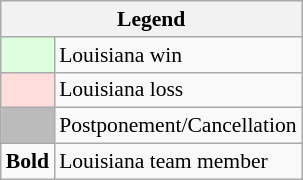<table class="wikitable" style="font-size:90%">
<tr>
<th colspan="2">Legend</th>
</tr>
<tr>
<td bgcolor="#ddffdd"> </td>
<td>Louisiana win</td>
</tr>
<tr>
<td bgcolor="#ffdddd"> </td>
<td>Louisiana loss</td>
</tr>
<tr>
<td bgcolor="#bbbbbb"> </td>
<td>Postponement/Cancellation</td>
</tr>
<tr>
<td><strong>Bold</strong></td>
<td>Louisiana team member</td>
</tr>
</table>
